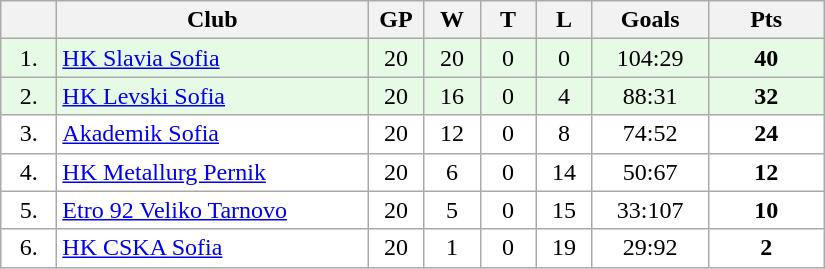<table class="wikitable">
<tr>
<th width="30"></th>
<th width="200">Club</th>
<th width="30">GP</th>
<th width="30">W</th>
<th width="30">T</th>
<th width="30">L</th>
<th width="70">Goals</th>
<th width="70">Pts</th>
</tr>
<tr bgcolor="#e6fae6" align="center">
<td>1.</td>
<td align="left"><a href='#'>HK Slavia Sofia</a></td>
<td>20</td>
<td>20</td>
<td>0</td>
<td>0</td>
<td>104:29</td>
<td><strong>40</strong></td>
</tr>
<tr bgcolor="#e6fae6" align="center">
<td>2.</td>
<td align="left"><a href='#'>HK Levski Sofia</a></td>
<td>20</td>
<td>16</td>
<td>0</td>
<td>4</td>
<td>88:31</td>
<td><strong>32</strong></td>
</tr>
<tr bgcolor="#FFFFFF" align="center">
<td>3.</td>
<td align="left"><a href='#'>Akademik Sofia</a></td>
<td>20</td>
<td>12</td>
<td>0</td>
<td>8</td>
<td>74:52</td>
<td><strong>24</strong></td>
</tr>
<tr bgcolor="#FFFFFF" align="center">
<td>4.</td>
<td align="left"><a href='#'>HK Metallurg Pernik</a></td>
<td>20</td>
<td>6</td>
<td>0</td>
<td>14</td>
<td>50:67</td>
<td><strong>12</strong></td>
</tr>
<tr bgcolor="#FFFFFF" align="center">
<td>5.</td>
<td align="left"><a href='#'>Etro 92 Veliko Tarnovo</a></td>
<td>20</td>
<td>5</td>
<td>0</td>
<td>15</td>
<td>33:107</td>
<td><strong>10</strong></td>
</tr>
<tr bgcolor="#FFFFFF" align="center">
<td>6.</td>
<td align="left"><a href='#'>HK CSKA Sofia</a></td>
<td>20</td>
<td>1</td>
<td>0</td>
<td>19</td>
<td>29:92</td>
<td><strong>2</strong></td>
</tr>
</table>
